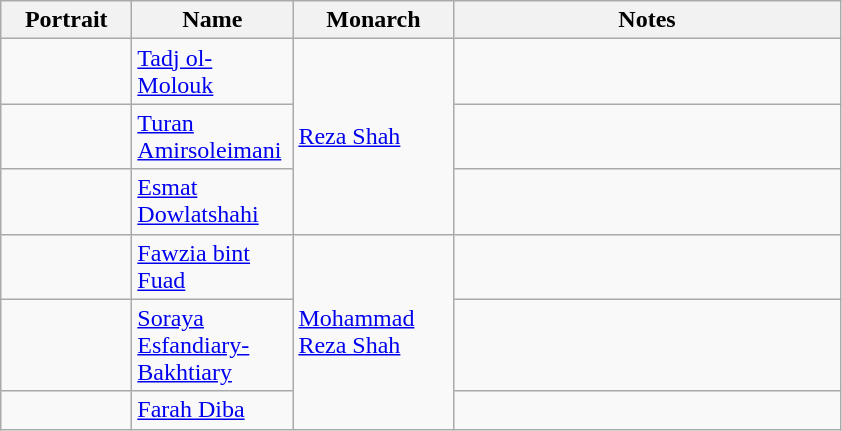<table class="wikitable">
<tr>
<th width="80pt">Portrait</th>
<th width="100pt">Name</th>
<th width="100pt">Monarch</th>
<th width="250pt">Notes</th>
</tr>
<tr>
<td></td>
<td><a href='#'>Tadj ol-Molouk</a></td>
<td rowspan="3"><a href='#'>Reza Shah</a></td>
<td></td>
</tr>
<tr>
<td></td>
<td><a href='#'>Turan Amirsoleimani</a></td>
<td></td>
</tr>
<tr>
<td></td>
<td><a href='#'>Esmat Dowlatshahi</a></td>
<td></td>
</tr>
<tr>
<td></td>
<td><a href='#'>Fawzia bint Fuad</a></td>
<td rowspan="3"><a href='#'>Mohammad Reza Shah</a></td>
<td></td>
</tr>
<tr>
<td></td>
<td><a href='#'>Soraya Esfandiary-Bakhtiary</a></td>
<td></td>
</tr>
<tr>
<td></td>
<td><a href='#'>Farah Diba</a></td>
<td></td>
</tr>
</table>
